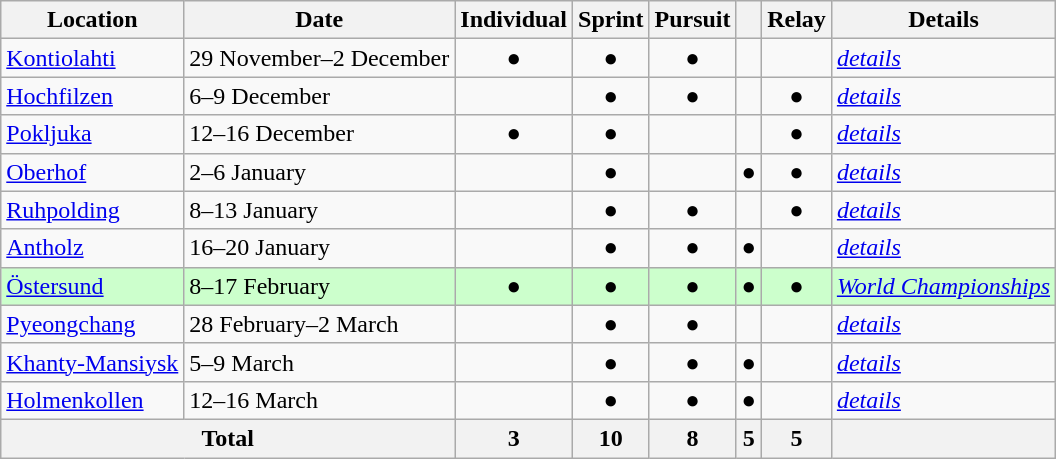<table class="wikitable" border="1">
<tr>
<th>Location</th>
<th>Date</th>
<th>Individual</th>
<th>Sprint</th>
<th>Pursuit</th>
<th></th>
<th>Relay</th>
<th>Details</th>
</tr>
<tr align=center>
<td align=left> <a href='#'>Kontiolahti</a></td>
<td align=left>29 November–2 December</td>
<td>●</td>
<td>●</td>
<td>●</td>
<td></td>
<td></td>
<td align=left><a href='#'><em>details</em></a></td>
</tr>
<tr align=center>
<td align=left> <a href='#'>Hochfilzen</a></td>
<td align=left>6–9 December</td>
<td></td>
<td>●</td>
<td>●</td>
<td></td>
<td>●</td>
<td align=left><a href='#'><em>details</em></a></td>
</tr>
<tr align=center>
<td align=left> <a href='#'>Pokljuka</a></td>
<td align=left>12–16 December</td>
<td>●</td>
<td>●</td>
<td></td>
<td></td>
<td>●</td>
<td align=left><a href='#'><em>details</em></a></td>
</tr>
<tr align=center>
<td align=left> <a href='#'>Oberhof</a></td>
<td align=left>2–6 January</td>
<td></td>
<td>●</td>
<td></td>
<td>●</td>
<td>●</td>
<td align=left><a href='#'><em>details</em></a></td>
</tr>
<tr align=center>
<td align=left> <a href='#'>Ruhpolding</a></td>
<td align=left>8–13 January</td>
<td></td>
<td>●</td>
<td>●</td>
<td></td>
<td>●</td>
<td align=left><a href='#'><em>details</em></a></td>
</tr>
<tr align=center>
<td align=left> <a href='#'>Antholz</a></td>
<td align=left>16–20 January</td>
<td></td>
<td>●</td>
<td>●</td>
<td>●</td>
<td></td>
<td align=left><a href='#'><em>details</em></a></td>
</tr>
<tr align=center  style="background:#ccffcc">
<td align=left> <a href='#'>Östersund</a></td>
<td align=left>8–17 February</td>
<td>●</td>
<td>●</td>
<td>●</td>
<td>●</td>
<td>●</td>
<td align=left><a href='#'><em>World Championships</em></a></td>
</tr>
<tr align=center>
<td align=left> <a href='#'>Pyeongchang</a></td>
<td align=left>28 February–2 March</td>
<td></td>
<td>●</td>
<td>●</td>
<td></td>
<td></td>
<td align=left><a href='#'><em>details</em></a></td>
</tr>
<tr align=center>
<td align=left> <a href='#'>Khanty-Mansiysk</a></td>
<td align=left>5–9 March</td>
<td></td>
<td>●</td>
<td>●</td>
<td>●</td>
<td></td>
<td align=left><a href='#'><em>details</em></a></td>
</tr>
<tr align=center>
<td align=left> <a href='#'>Holmenkollen</a></td>
<td align=left>12–16 March</td>
<td></td>
<td>●</td>
<td>●</td>
<td>●</td>
<td></td>
<td align=left><a href='#'><em>details</em></a></td>
</tr>
<tr align=center>
<th colspan="2">Total</th>
<th>3</th>
<th>10</th>
<th>8</th>
<th>5</th>
<th>5</th>
<th></th>
</tr>
</table>
